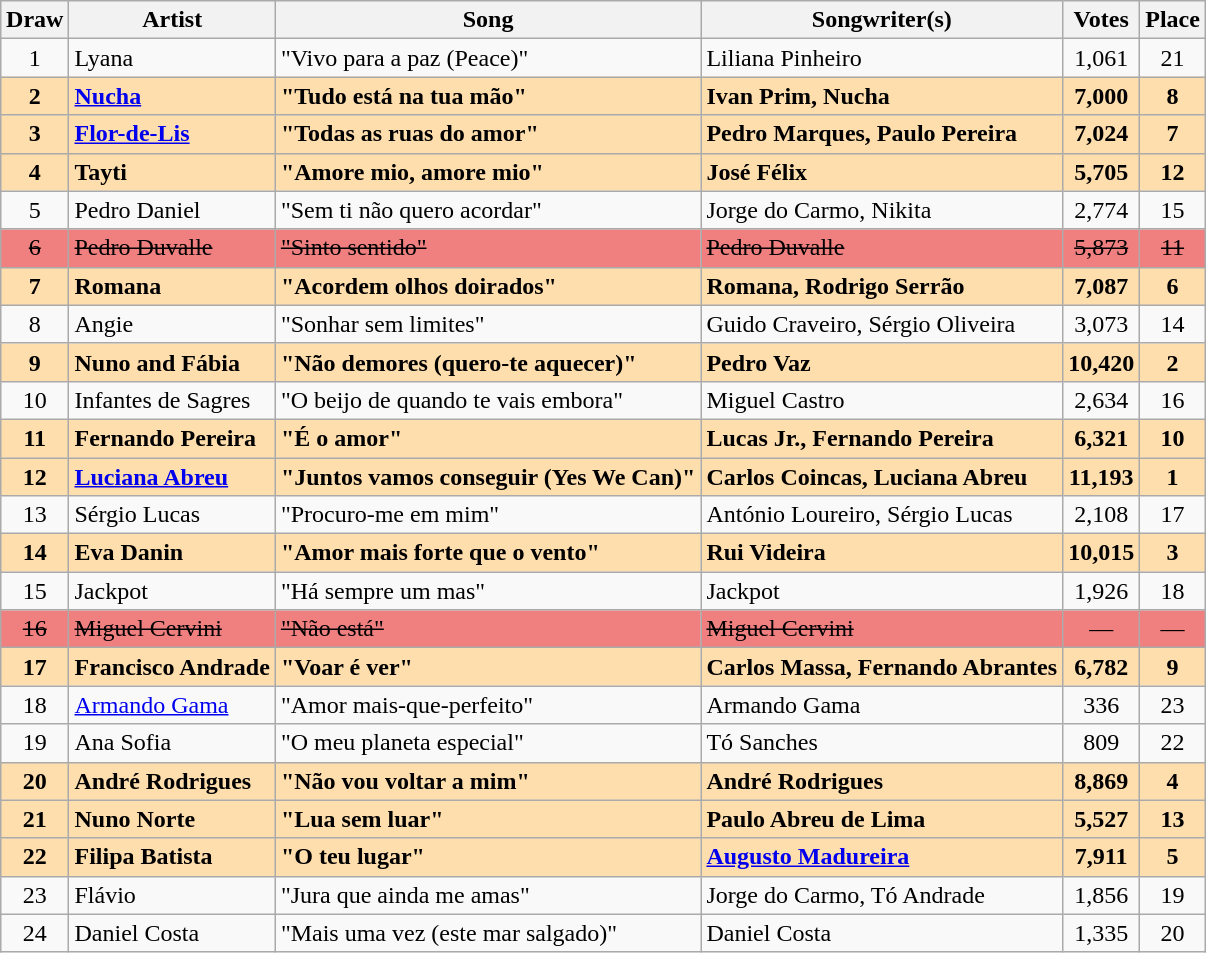<table class="sortable wikitable" style="margin: 1em auto 1em auto; text-align:center;">
<tr>
<th>Draw</th>
<th>Artist</th>
<th>Song</th>
<th>Songwriter(s)</th>
<th>Votes</th>
<th>Place</th>
</tr>
<tr>
<td>1</td>
<td align="left">Lyana</td>
<td align="left">"Vivo para a paz (Peace)"</td>
<td align="left">Liliana Pinheiro</td>
<td>1,061</td>
<td>21</td>
</tr>
<tr style="font-weight:bold; background:navajowhite;">
<td>2</td>
<td align="left"><a href='#'>Nucha</a></td>
<td align="left">"Tudo está na tua mão"</td>
<td align="left">Ivan Prim, Nucha</td>
<td>7,000</td>
<td>8</td>
</tr>
<tr style="font-weight:bold; background:navajowhite;">
<td>3</td>
<td align="left"><a href='#'>Flor-de-Lis</a></td>
<td align="left">"Todas as ruas do amor"</td>
<td align="left">Pedro Marques, Paulo Pereira</td>
<td>7,024</td>
<td>7</td>
</tr>
<tr style="font-weight:bold; background:navajowhite;">
<td>4</td>
<td align="left">Tayti</td>
<td align="left">"Amore mio, amore mio"</td>
<td align="left">José Félix</td>
<td>5,705</td>
<td>12</td>
</tr>
<tr>
<td>5</td>
<td align="left">Pedro Daniel</td>
<td align="left">"Sem ti não quero acordar"</td>
<td align="left">Jorge do Carmo, Nikita</td>
<td>2,774</td>
<td>15</td>
</tr>
<tr bgcolor="#F08080">
<td><s>6</s></td>
<td align="left"><s>Pedro Duvalle</s></td>
<td align="left"><s>"Sinto sentido"</s></td>
<td align="left"><s>Pedro Duvalle</s></td>
<td><s>5,873</s></td>
<td><s>11</s></td>
</tr>
<tr style="font-weight:bold; background:navajowhite;">
<td>7</td>
<td align="left">Romana</td>
<td align="left">"Acordem olhos doirados"</td>
<td align="left">Romana, Rodrigo Serrão</td>
<td>7,087</td>
<td>6</td>
</tr>
<tr>
<td>8</td>
<td align="left">Angie</td>
<td align="left">"Sonhar sem limites"</td>
<td align="left">Guido Craveiro, Sérgio Oliveira</td>
<td>3,073</td>
<td>14</td>
</tr>
<tr style="font-weight:bold; background:navajowhite;">
<td>9</td>
<td align="left">Nuno and Fábia</td>
<td align="left">"Não demores (quero-te aquecer)"</td>
<td align="left">Pedro Vaz</td>
<td>10,420</td>
<td>2</td>
</tr>
<tr>
<td>10</td>
<td align="left">Infantes de Sagres</td>
<td align="left">"O beijo de quando te vais embora"</td>
<td align="left">Miguel Castro</td>
<td>2,634</td>
<td>16</td>
</tr>
<tr style="font-weight:bold; background:navajowhite;">
<td>11</td>
<td align="left">Fernando Pereira</td>
<td align="left">"É o amor"</td>
<td align="left">Lucas Jr., Fernando Pereira</td>
<td>6,321</td>
<td>10</td>
</tr>
<tr style="font-weight:bold; background:navajowhite;">
<td>12</td>
<td align="left"><a href='#'>Luciana Abreu</a></td>
<td align="left">"Juntos vamos conseguir (Yes We Can)"</td>
<td align="left">Carlos Coincas, Luciana Abreu</td>
<td>11,193</td>
<td>1</td>
</tr>
<tr>
<td>13</td>
<td align="left">Sérgio Lucas</td>
<td align="left">"Procuro-me em mim"</td>
<td align="left">António Loureiro, Sérgio Lucas</td>
<td>2,108</td>
<td>17</td>
</tr>
<tr style="font-weight:bold; background:navajowhite;">
<td>14</td>
<td align="left">Eva Danin</td>
<td align="left">"Amor mais forte que o vento"</td>
<td align="left">Rui Videira</td>
<td>10,015</td>
<td>3</td>
</tr>
<tr>
<td>15</td>
<td align="left">Jackpot</td>
<td align="left">"Há sempre um mas"</td>
<td align="left">Jackpot</td>
<td>1,926</td>
<td>18</td>
</tr>
<tr bgcolor="#F08080">
<td><s>16</s></td>
<td align="left"><s>Miguel Cervini</s></td>
<td align="left"><s>"Não está"</s></td>
<td align="left"><s>Miguel Cervini</s></td>
<td>—</td>
<td>—</td>
</tr>
<tr style="font-weight:bold; background:navajowhite;">
<td>17</td>
<td align="left">Francisco Andrade</td>
<td align="left">"Voar é ver"</td>
<td align="left">Carlos Massa, Fernando Abrantes</td>
<td>6,782</td>
<td>9</td>
</tr>
<tr>
<td>18</td>
<td align="left"><a href='#'>Armando Gama</a></td>
<td align="left">"Amor mais-que-perfeito"</td>
<td align="left">Armando Gama</td>
<td>336</td>
<td>23</td>
</tr>
<tr>
<td>19</td>
<td align="left">Ana Sofia</td>
<td align="left">"O meu planeta especial"</td>
<td align="left">Tó Sanches</td>
<td>809</td>
<td>22</td>
</tr>
<tr style="font-weight:bold; background:navajowhite;">
<td>20</td>
<td align="left">André Rodrigues</td>
<td align="left">"Não vou voltar a mim"</td>
<td align="left">André Rodrigues</td>
<td>8,869</td>
<td>4</td>
</tr>
<tr style="font-weight:bold; background:navajowhite;">
<td>21</td>
<td align="left">Nuno Norte</td>
<td align="left">"Lua sem luar"</td>
<td align="left">Paulo Abreu de Lima</td>
<td>5,527</td>
<td>13</td>
</tr>
<tr style="font-weight:bold; background:navajowhite;">
<td>22</td>
<td align="left">Filipa Batista</td>
<td align="left">"O teu lugar"</td>
<td align="left"><a href='#'>Augusto Madureira</a></td>
<td>7,911</td>
<td>5</td>
</tr>
<tr>
<td>23</td>
<td align="left">Flávio</td>
<td align="left">"Jura que ainda me amas"</td>
<td align="left">Jorge do Carmo, Tó Andrade</td>
<td>1,856</td>
<td>19</td>
</tr>
<tr>
<td>24</td>
<td align="left">Daniel Costa</td>
<td align="left">"Mais uma vez (este mar salgado)"</td>
<td align="left">Daniel Costa</td>
<td>1,335</td>
<td>20</td>
</tr>
</table>
